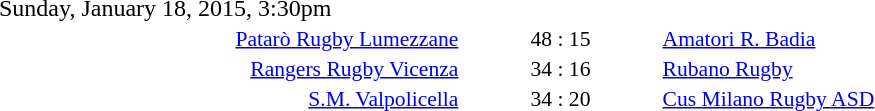<table style="width:70%;" cellspacing="1">
<tr>
<th width=35%></th>
<th width=15%></th>
<th></th>
</tr>
<tr>
<td>Sunday, January 18, 2015, 3:30pm</td>
</tr>
<tr style=font-size:90%>
<td align=right><a href='#'>Patarò Rugby Lumezzane</a></td>
<td align=center>48 : 15</td>
<td><a href='#'>Amatori R. Badia</a></td>
</tr>
<tr style=font-size:90%>
<td align=right><a href='#'>Rangers Rugby Vicenza</a></td>
<td align=center>34 : 16</td>
<td><a href='#'>Rubano Rugby</a></td>
</tr>
<tr style=font-size:90%>
<td align=right><a href='#'>S.M. Valpolicella</a></td>
<td align=center>34 : 20</td>
<td><a href='#'>Cus Milano Rugby ASD</a></td>
</tr>
</table>
